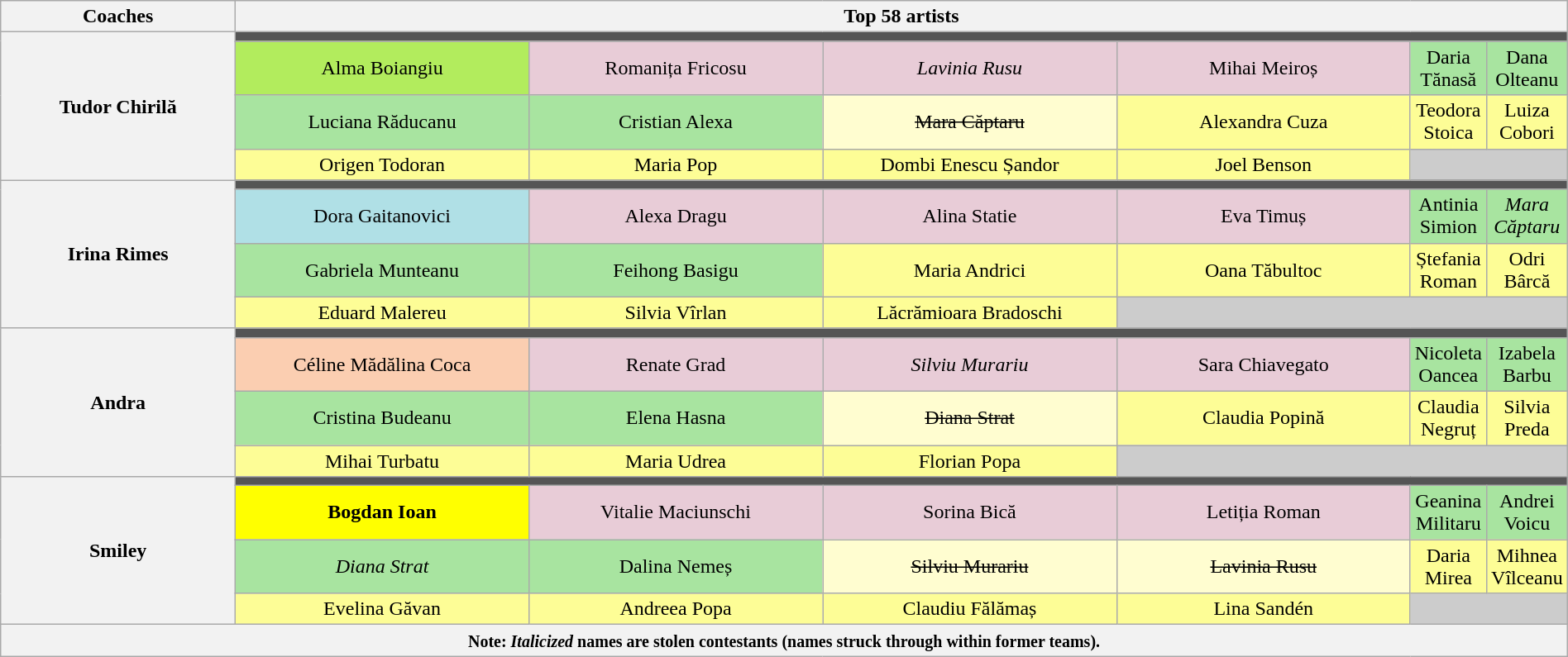<table class="wikitable" style="text-align:center; width:100%;">
<tr>
<th scope="col" style="width:16%;">Coaches</th>
<th scope="col" style="width:84%;" colspan="10">Top 58 artists</th>
</tr>
<tr>
<th rowspan="4">Tudor Chirilă</th>
<td colspan="6" style="background:#555;"></td>
</tr>
<tr>
<td width="20%" width="14%" bgcolor="#B2EC5D">Alma Boiangiu</td>
<td width="20%" width="14%" bgcolor="#E8CCD7">Romanița Fricosu</td>
<td width="20%" width="14%" bgcolor="#E8CCD7"><em>Lavinia Rusu</em></td>
<td width="20%" width="14%" bgcolor="#E8CCD7">Mihai Meiroș</td>
<td width="20%" width="14%" bgcolor="#A8E4A0">Daria Tănasă</td>
<td width="20%" width="14%" bgcolor="#A8E4A0">Dana Olteanu</td>
</tr>
<tr>
<td bgcolor="#A8E4A0">Luciana Răducanu</td>
<td bgcolor="#A8E4A0">Cristian Alexa</td>
<td bgcolor="#FFFDD0"><s>Mara Căptaru</s></td>
<td bgcolor="#FDFD96">Alexandra Cuza</td>
<td bgcolor="#FDFD96">Teodora Stoica</td>
<td bgcolor="#FDFD96">Luiza Cobori</td>
</tr>
<tr>
<td bgcolor="#FDFD96">Origen Todoran</td>
<td bgcolor="#FDFD96">Maria Pop</td>
<td bgcolor="#FDFD96">Dombi Enescu Șandor</td>
<td bgcolor="#FDFD96">Joel Benson</td>
<td style="background:#ccc;" colspan="2"></td>
</tr>
<tr>
<th rowspan="4">Irina Rimes</th>
<td colspan="6" style="background:#555;"></td>
</tr>
<tr>
<td bgcolor="#B0E0E6">Dora Gaitanovici</td>
<td bgcolor="#E8CCD7">Alexa Dragu</td>
<td bgcolor="#E8CCD7">Alina Statie</td>
<td bgcolor="#E8CCD7">Eva Timuș</td>
<td bgcolor="#A8E4A0">Antinia Simion</td>
<td bgcolor="#A8E4A0"><em>Mara Căptaru</em></td>
</tr>
<tr>
<td bgcolor="#A8E4A0">Gabriela Munteanu</td>
<td bgcolor="#A8E4A0">Feihong Basigu</td>
<td bgcolor="#FDFD96">Maria Andrici</td>
<td bgcolor="#FDFD96">Oana Tăbultoc</td>
<td bgcolor="#FDFD96">Ștefania Roman</td>
<td bgcolor="#FDFD96">Odri Bârcă</td>
</tr>
<tr>
<td bgcolor="#FDFD96">Eduard Malereu</td>
<td bgcolor="#FDFD96">Silvia Vîrlan</td>
<td bgcolor="#FDFD96">Lăcrămioara Bradoschi</td>
<td style="background:#ccc;" colspan="4"></td>
</tr>
<tr>
<th rowspan="4">Andra</th>
<td colspan="6" style="background:#555;"></td>
</tr>
<tr>
<td bgcolor="#FBCEB1">Céline Mădălina Coca</td>
<td bgcolor="#E8CCD7">Renate Grad</td>
<td bgcolor="#E8CCD7"><em>Silviu Murariu</em></td>
<td bgcolor="#E8CCD7">Sara Chiavegato</td>
<td bgcolor="#A8E4A0">Nicoleta Oancea</td>
<td bgcolor="#A8E4A0">Izabela Barbu</td>
</tr>
<tr>
<td bgcolor="#A8E4A0">Cristina Budeanu</td>
<td bgcolor="#A8E4A0">Elena Hasna</td>
<td bgcolor="#FFFDD0"><s>Diana Strat</s></td>
<td bgcolor="#FDFD96">Claudia Popină</td>
<td bgcolor="#FDFD96">Claudia Negruț</td>
<td bgcolor="#FDFD96">Silvia Preda</td>
</tr>
<tr>
<td bgcolor="#FDFD96">Mihai Turbatu</td>
<td bgcolor="#FDFD96">Maria Udrea</td>
<td bgcolor="#FDFD96">Florian Popa</td>
<td style="background:#ccc;" colspan="4"></td>
</tr>
<tr>
<th rowspan="4">Smiley</th>
<td colspan="6" style="background:#555;"></td>
</tr>
<tr>
<td bgcolor="yellow"><strong>Bogdan Ioan</strong></td>
<td bgcolor="#E8CCD7">Vitalie Maciunschi</td>
<td bgcolor="#E8CCD7">Sorina Bică</td>
<td bgcolor="#E8CCD7">Letiția Roman</td>
<td bgcolor="#A8E4A0">Geanina Militaru</td>
<td bgcolor="#A8E4A0">Andrei Voicu</td>
</tr>
<tr>
<td bgcolor="#A8E4A0"><em>Diana Strat</em></td>
<td bgcolor="#A8E4A0">Dalina Nemeș</td>
<td bgcolor="#FFFDD0"><s>Silviu Murariu</s></td>
<td bgcolor="#FFFDD0"><s>Lavinia Rusu</s></td>
<td bgcolor="#FDFD96">Daria Mirea</td>
<td bgcolor="#FDFD96">Mihnea Vîlceanu</td>
</tr>
<tr>
<td bgcolor="#FDFD96">Evelina Găvan</td>
<td bgcolor="#FDFD96">Andreea Popa</td>
<td bgcolor="#FDFD96">Claudiu Fălămaș</td>
<td bgcolor="#FDFD96">Lina Sandén</td>
<td style="background:#ccc;" colspan="4"></td>
</tr>
<tr>
<th colspan="7"><small>Note: <em>Italicized</em> names are stolen contestants (names struck through within former teams).</small></th>
</tr>
</table>
